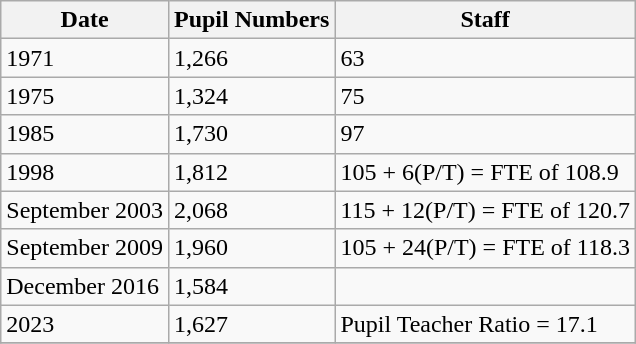<table class="wikitable">
<tr>
<th>Date</th>
<th>Pupil Numbers</th>
<th>Staff</th>
</tr>
<tr>
<td>1971 </td>
<td>1,266</td>
<td>63</td>
</tr>
<tr>
<td>1975 </td>
<td>1,324</td>
<td>75</td>
</tr>
<tr>
<td>1985 </td>
<td>1,730</td>
<td>97</td>
</tr>
<tr>
<td>1998 </td>
<td>1,812</td>
<td>105 + 6(P/T) = FTE of 108.9 </td>
</tr>
<tr>
<td>September 2003 </td>
<td>2,068</td>
<td>115 + 12(P/T) = FTE of 120.7</td>
</tr>
<tr>
<td>September 2009 </td>
<td>1,960</td>
<td>105 + 24(P/T) = FTE of 118.3</td>
</tr>
<tr>
<td>December 2016 </td>
<td>1,584</td>
<td></td>
</tr>
<tr>
<td>2023 </td>
<td>1,627</td>
<td>Pupil Teacher Ratio = 17.1</td>
</tr>
<tr>
</tr>
</table>
